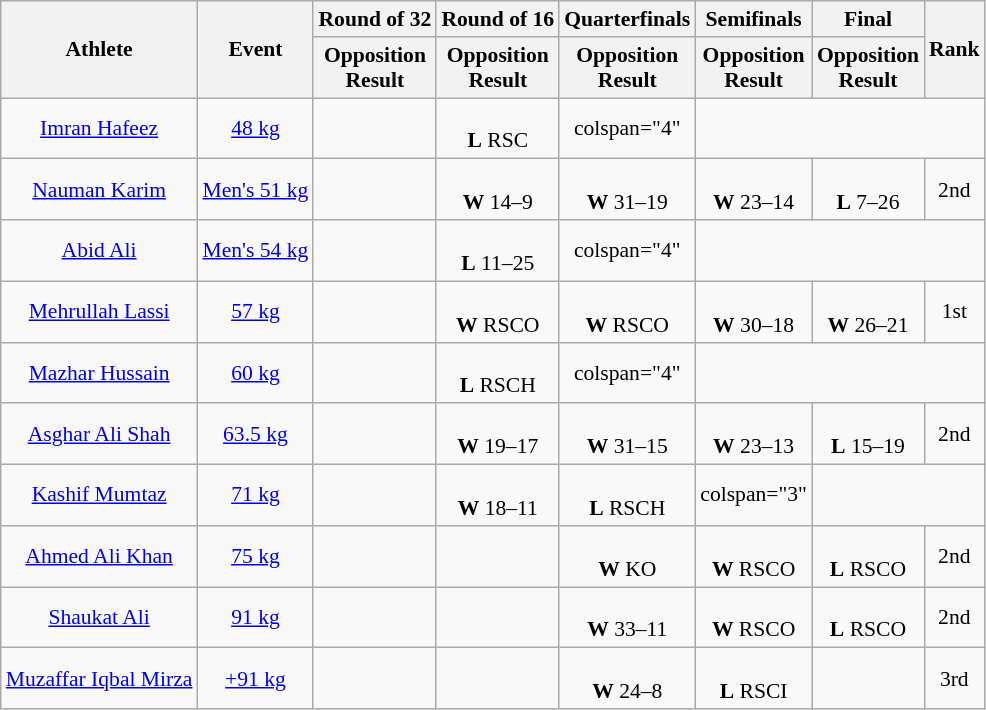<table class=wikitable style="text-align:center; font-size:90%">
<tr>
<th rowspan=2>Athlete</th>
<th rowspan=2>Event</th>
<th>Round of 32</th>
<th>Round of 16</th>
<th>Quarterfinals</th>
<th>Semifinals</th>
<th>Final</th>
<th rowspan=2>Rank</th>
</tr>
<tr>
<th>Opposition<br>Result</th>
<th>Opposition<br>Result</th>
<th>Opposition<br>Result</th>
<th>Opposition<br>Result</th>
<th>Opposition<br>Result</th>
</tr>
<tr>
<td><a href='#'>Imran Hafeez</a></td>
<td><a href='#'>48 kg</a></td>
<td></td>
<td><br><strong>L</strong> RSC</td>
<td>colspan="4" </td>
</tr>
<tr>
<td><a href='#'>Nauman Karim</a></td>
<td><a href='#'>Men's 51 kg</a></td>
<td></td>
<td><br><strong>W</strong> 14–9</td>
<td><br> <strong>W</strong> 31–19</td>
<td><br> <strong>W</strong> 23–14</td>
<td><br> <strong>L</strong> 7–26</td>
<td>2nd</td>
</tr>
<tr>
<td><a href='#'>Abid Ali</a></td>
<td><a href='#'>Men's 54 kg</a></td>
<td></td>
<td><br><strong>L</strong> 11–25</td>
<td>colspan="4" </td>
</tr>
<tr>
<td><a href='#'>Mehrullah Lassi</a></td>
<td><a href='#'>57 kg</a></td>
<td></td>
<td><br><strong>W</strong> RSCO</td>
<td><br><strong>W</strong> RSCO</td>
<td><br><strong>W</strong> 30–18</td>
<td><br><strong>W</strong> 26–21</td>
<td>1st</td>
</tr>
<tr>
<td><a href='#'>Mazhar Hussain</a></td>
<td><a href='#'>60 kg</a></td>
<td></td>
<td><br><strong>L</strong> RSCH</td>
<td>colspan="4" </td>
</tr>
<tr>
<td><a href='#'>Asghar Ali Shah</a></td>
<td><a href='#'>63.5 kg</a></td>
<td></td>
<td><br><strong>W</strong> 19–17</td>
<td><br><strong>W</strong> 31–15</td>
<td><br><strong>W</strong> 23–13</td>
<td><br><strong>L</strong> 15–19</td>
<td>2nd</td>
</tr>
<tr>
<td><a href='#'>Kashif Mumtaz</a></td>
<td><a href='#'>71 kg</a></td>
<td></td>
<td><br><strong>W</strong> 18–11</td>
<td><br><strong>L</strong> RSCH</td>
<td>colspan="3" </td>
</tr>
<tr>
<td><a href='#'>Ahmed Ali Khan</a></td>
<td><a href='#'>75 kg</a></td>
<td></td>
<td></td>
<td><br><strong>W</strong> KO</td>
<td><br><strong>W</strong> RSCO</td>
<td><br><strong>L</strong> RSCO</td>
<td>2nd</td>
</tr>
<tr>
<td><a href='#'>Shaukat Ali</a></td>
<td><a href='#'>91 kg</a></td>
<td></td>
<td></td>
<td><br><strong>W</strong> 33–11</td>
<td><br><strong>W</strong> RSCO</td>
<td><br><strong>L</strong> RSCO</td>
<td>2nd</td>
</tr>
<tr>
<td><a href='#'>Muzaffar Iqbal Mirza</a></td>
<td><a href='#'>+91 kg</a></td>
<td></td>
<td></td>
<td><br><strong>W</strong> 24–8</td>
<td><br><strong>L</strong> RSCI</td>
<td></td>
<td>3rd</td>
</tr>
</table>
